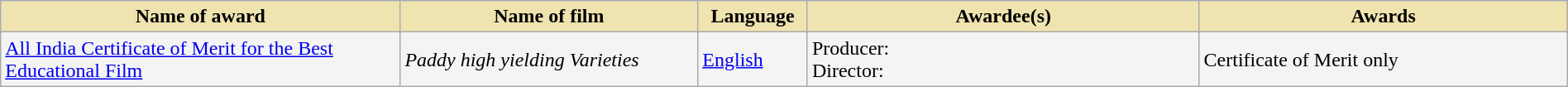<table class="wikitable" style="width:100%">
<tr>
<th style="background-color:#EFE4B0;width:25.5%;">Name of award</th>
<th style="background-color:#EFE4B0;width:19%;">Name of film</th>
<th style="background-color:#EFE4B0;width:7%;">Language</th>
<th style="background-color:#EFE4B0;width:25%;">Awardee(s)</th>
<th style="background-color:#EFE4B0;width:23.5%;">Awards</th>
</tr>
<tr style="background-color:#F4F4F4">
<td><a href='#'>All India Certificate of Merit for the Best Educational Film</a></td>
<td><em>Paddy high yielding Varieties</em></td>
<td><a href='#'>English</a></td>
<td>Producer:<br>Director:</td>
<td>Certificate of Merit only</td>
</tr>
</table>
